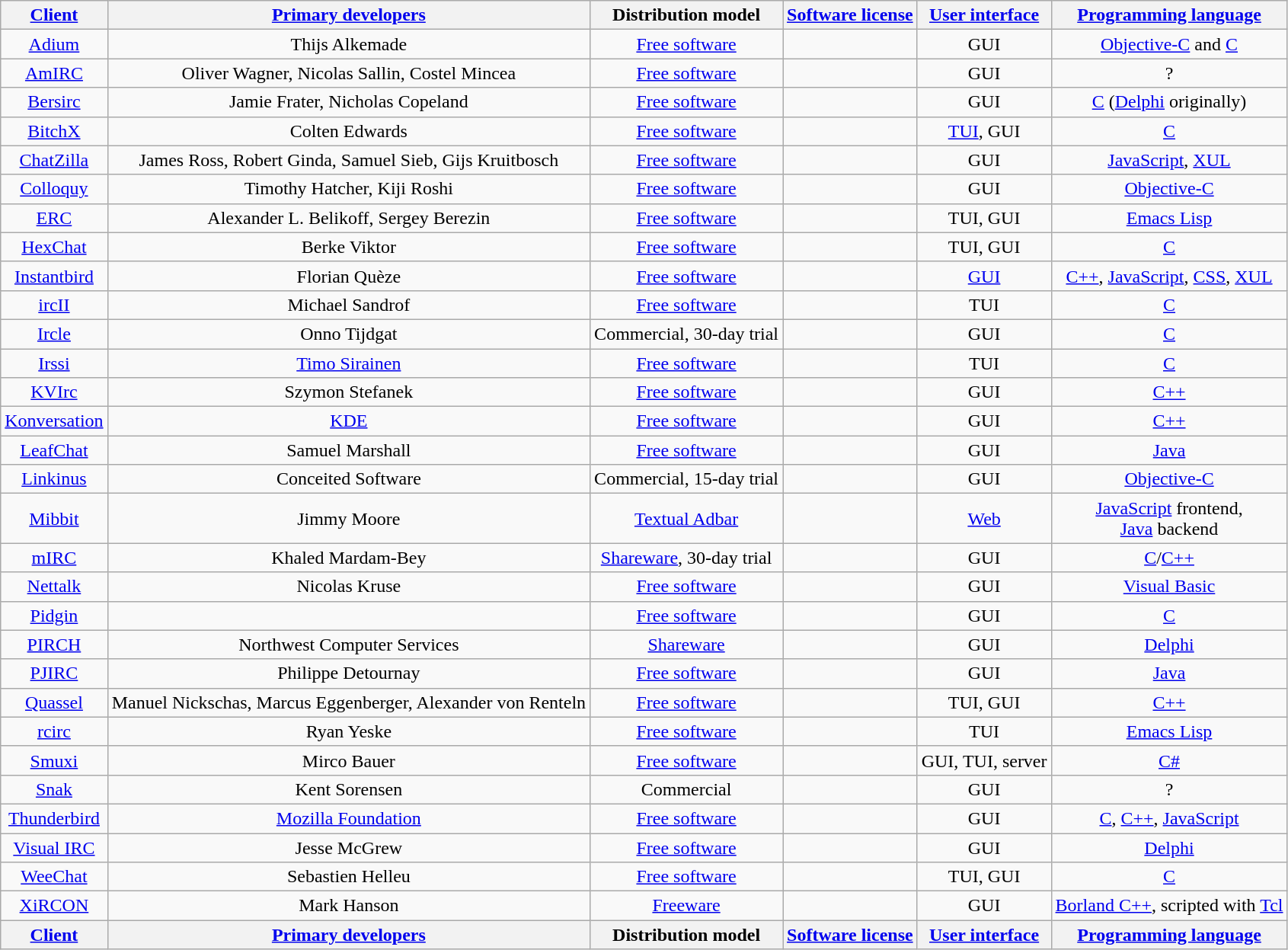<table class="wikitable sortable sort-under" style="width: auto; text-align: center;">
<tr>
<th><a href='#'>Client</a></th>
<th><a href='#'>Primary developers</a></th>
<th>Distribution model</th>
<th><a href='#'>Software license</a></th>
<th><a href='#'>User interface</a></th>
<th><a href='#'>Programming language</a></th>
</tr>
<tr>
<td><a href='#'>Adium</a></td>
<td>Thijs Alkemade</td>
<td><a href='#'>Free software</a></td>
<td></td>
<td>GUI</td>
<td><a href='#'>Objective-C</a> and <a href='#'>C</a></td>
</tr>
<tr>
<td><a href='#'>AmIRC</a></td>
<td>Oliver Wagner, Nicolas Sallin, Costel Mincea</td>
<td><a href='#'>Free software</a></td>
<td></td>
<td>GUI</td>
<td>?</td>
</tr>
<tr>
<td><a href='#'>Bersirc</a></td>
<td>Jamie Frater, Nicholas Copeland</td>
<td><a href='#'>Free software</a></td>
<td></td>
<td>GUI</td>
<td><a href='#'>C</a> (<a href='#'>Delphi</a> originally)</td>
</tr>
<tr>
<td><a href='#'>BitchX</a></td>
<td>Colten Edwards</td>
<td><a href='#'>Free software</a></td>
<td></td>
<td><a href='#'>TUI</a>, GUI</td>
<td><a href='#'>C</a></td>
</tr>
<tr>
<td><a href='#'>ChatZilla</a></td>
<td>James Ross, Robert Ginda, Samuel Sieb, Gijs Kruitbosch</td>
<td><a href='#'>Free software</a></td>
<td></td>
<td>GUI</td>
<td><a href='#'>JavaScript</a>, <a href='#'>XUL</a></td>
</tr>
<tr>
<td><a href='#'>Colloquy</a></td>
<td>Timothy Hatcher, Kiji Roshi</td>
<td><a href='#'>Free software</a></td>
<td></td>
<td>GUI</td>
<td><a href='#'>Objective-C</a></td>
</tr>
<tr>
<td><a href='#'>ERC</a></td>
<td>Alexander L. Belikoff, Sergey Berezin</td>
<td><a href='#'>Free software</a></td>
<td></td>
<td>TUI, GUI</td>
<td><a href='#'>Emacs Lisp</a></td>
</tr>
<tr>
<td><a href='#'>HexChat</a></td>
<td>Berke Viktor</td>
<td><a href='#'>Free software</a></td>
<td></td>
<td>TUI, GUI</td>
<td><a href='#'>C</a></td>
</tr>
<tr>
<td><a href='#'>Instantbird</a></td>
<td>Florian Quèze</td>
<td><a href='#'>Free software</a></td>
<td></td>
<td><a href='#'>GUI</a></td>
<td><a href='#'>C++</a>, <a href='#'>JavaScript</a>, <a href='#'>CSS</a>, <a href='#'>XUL</a></td>
</tr>
<tr>
<td><a href='#'>ircII</a></td>
<td>Michael Sandrof</td>
<td><a href='#'>Free software</a></td>
<td></td>
<td>TUI</td>
<td><a href='#'>C</a></td>
</tr>
<tr>
<td><a href='#'>Ircle</a></td>
<td>Onno Tijdgat</td>
<td>Commercial, 30-day trial</td>
<td></td>
<td>GUI</td>
<td><a href='#'>C</a></td>
</tr>
<tr>
<td><a href='#'>Irssi</a></td>
<td><a href='#'>Timo Sirainen</a></td>
<td><a href='#'>Free software</a></td>
<td></td>
<td>TUI</td>
<td><a href='#'>C</a></td>
</tr>
<tr>
<td><a href='#'>KVIrc</a></td>
<td>Szymon Stefanek</td>
<td><a href='#'>Free software</a></td>
<td></td>
<td>GUI</td>
<td><a href='#'>C++</a></td>
</tr>
<tr>
<td><a href='#'>Konversation</a></td>
<td><a href='#'>KDE</a></td>
<td><a href='#'>Free software</a></td>
<td></td>
<td>GUI</td>
<td><a href='#'>C++</a></td>
</tr>
<tr>
<td><a href='#'>LeafChat</a></td>
<td>Samuel Marshall</td>
<td><a href='#'>Free software</a></td>
<td></td>
<td>GUI</td>
<td><a href='#'>Java</a></td>
</tr>
<tr>
<td><a href='#'>Linkinus</a></td>
<td>Conceited Software</td>
<td>Commercial, 15-day trial</td>
<td></td>
<td>GUI</td>
<td><a href='#'>Objective-C</a></td>
</tr>
<tr>
<td><a href='#'>Mibbit</a></td>
<td>Jimmy Moore</td>
<td><a href='#'>Textual Adbar</a></td>
<td></td>
<td><a href='#'>Web</a></td>
<td><a href='#'>JavaScript</a> frontend,<br><a href='#'>Java</a> backend</td>
</tr>
<tr>
<td><a href='#'>mIRC</a></td>
<td>Khaled Mardam-Bey</td>
<td><a href='#'>Shareware</a>, 30-day trial</td>
<td></td>
<td>GUI</td>
<td><a href='#'>C</a>/<a href='#'>C++</a></td>
</tr>
<tr>
<td><a href='#'>Nettalk</a></td>
<td>Nicolas Kruse</td>
<td><a href='#'>Free software</a></td>
<td></td>
<td>GUI</td>
<td><a href='#'>Visual Basic</a></td>
</tr>
<tr>
<td><a href='#'>Pidgin</a></td>
<td></td>
<td><a href='#'>Free software</a></td>
<td></td>
<td>GUI</td>
<td><a href='#'>C</a></td>
</tr>
<tr>
<td><a href='#'>PIRCH</a></td>
<td>Northwest Computer Services</td>
<td><a href='#'>Shareware</a></td>
<td></td>
<td>GUI</td>
<td><a href='#'>Delphi</a></td>
</tr>
<tr>
<td><a href='#'>PJIRC</a></td>
<td>Philippe Detournay</td>
<td><a href='#'>Free software</a></td>
<td></td>
<td>GUI</td>
<td><a href='#'>Java</a></td>
</tr>
<tr>
<td><a href='#'>Quassel</a></td>
<td>Manuel Nickschas, Marcus Eggenberger, Alexander von Renteln</td>
<td><a href='#'>Free software</a></td>
<td></td>
<td>TUI, GUI</td>
<td><a href='#'>C++</a></td>
</tr>
<tr>
<td><a href='#'>rcirc</a></td>
<td>Ryan Yeske</td>
<td><a href='#'>Free software</a></td>
<td></td>
<td>TUI</td>
<td><a href='#'>Emacs Lisp</a></td>
</tr>
<tr>
<td><a href='#'>Smuxi</a></td>
<td>Mirco Bauer</td>
<td><a href='#'>Free software</a></td>
<td></td>
<td>GUI, TUI, server</td>
<td><a href='#'>C#</a></td>
</tr>
<tr>
<td><a href='#'>Snak</a></td>
<td>Kent Sorensen</td>
<td>Commercial</td>
<td></td>
<td>GUI</td>
<td>?</td>
</tr>
<tr>
<td><a href='#'>Thunderbird</a></td>
<td><a href='#'>Mozilla Foundation</a></td>
<td><a href='#'>Free software</a></td>
<td></td>
<td>GUI</td>
<td><a href='#'>C</a>, <a href='#'>C++</a>, <a href='#'>JavaScript</a></td>
</tr>
<tr>
<td><a href='#'>Visual IRC</a></td>
<td>Jesse McGrew</td>
<td><a href='#'>Free software</a></td>
<td></td>
<td>GUI</td>
<td><a href='#'>Delphi</a></td>
</tr>
<tr>
<td><a href='#'>WeeChat</a></td>
<td>Sebastien Helleu</td>
<td><a href='#'>Free software</a></td>
<td></td>
<td>TUI, GUI</td>
<td><a href='#'>C</a></td>
</tr>
<tr>
<td><a href='#'>XiRCON</a></td>
<td>Mark Hanson</td>
<td><a href='#'>Freeware</a></td>
<td></td>
<td>GUI</td>
<td><a href='#'>Borland C++</a>, scripted with <a href='#'>Tcl</a></td>
</tr>
<tr>
<th><a href='#'>Client</a></th>
<th><a href='#'>Primary developers</a></th>
<th>Distribution model</th>
<th><a href='#'>Software license</a></th>
<th><a href='#'>User interface</a></th>
<th><a href='#'>Programming language</a></th>
</tr>
</table>
